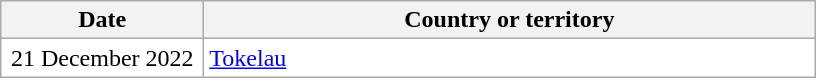<table class="wikitable sortable">
<tr>
<th style="width:8em;">Date</th>
<th style="width:25em;">Country or territory</th>
</tr>
<tr style="background:#fff;">
<td style="text-align:center;">21 December 2022</td>
<td> <a href='#'>Tokelau</a></td>
</tr>
</table>
